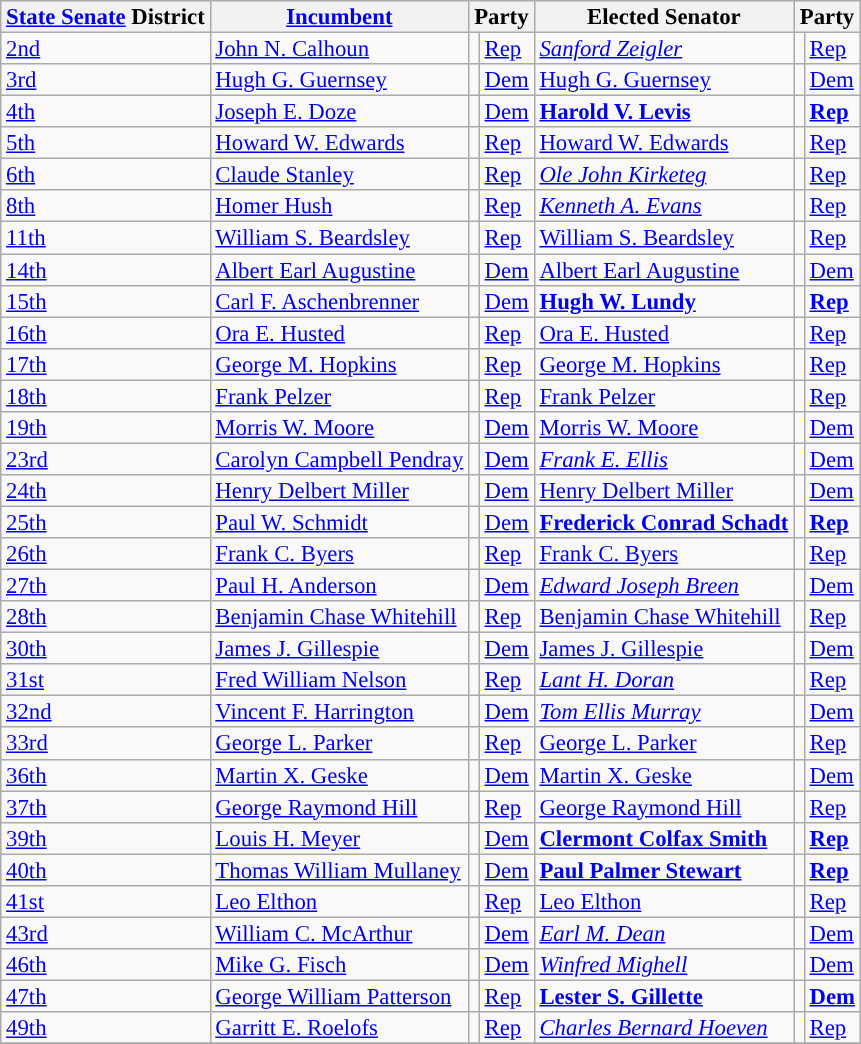<table class="sortable wikitable" style="font-size:95%;line-height:14px;">
<tr>
<th class="unsortable"><a href='#'>State Senate</a> District</th>
<th class="unsortable"><a href='#'>Incumbent</a></th>
<th colspan="2">Party</th>
<th class="unsortable">Elected Senator</th>
<th colspan="2">Party</th>
</tr>
<tr>
<td><a href='#'>2nd</a></td>
<td><a href='#'>John N. Calhoun</a></td>
<td style="background:"></td>
<td><a href='#'>Rep</a></td>
<td><em><a href='#'>Sanford Zeigler</a></em></td>
<td style="background:"></td>
<td><a href='#'>Rep</a></td>
</tr>
<tr>
<td><a href='#'>3rd</a></td>
<td><a href='#'>Hugh G. Guernsey</a></td>
<td style="background:"></td>
<td><a href='#'>Dem</a></td>
<td><a href='#'>Hugh G. Guernsey</a></td>
<td style="background:"></td>
<td><a href='#'>Dem</a></td>
</tr>
<tr>
<td><a href='#'>4th</a></td>
<td><a href='#'>Joseph E. Doze</a></td>
<td style="background:"></td>
<td><a href='#'>Dem</a></td>
<td><strong><a href='#'>Harold V. Levis</a></strong></td>
<td style="background:"></td>
<td><strong><a href='#'>Rep</a></strong></td>
</tr>
<tr>
<td><a href='#'>5th</a></td>
<td><a href='#'>Howard W. Edwards</a></td>
<td style="background:"></td>
<td><a href='#'>Rep</a></td>
<td><a href='#'>Howard W. Edwards</a></td>
<td style="background:"></td>
<td><a href='#'>Rep</a></td>
</tr>
<tr>
<td><a href='#'>6th</a></td>
<td><a href='#'>Claude Stanley</a></td>
<td style="background:"></td>
<td><a href='#'>Rep</a></td>
<td><em><a href='#'>Ole John Kirketeg</a></em></td>
<td style="background:"></td>
<td><a href='#'>Rep</a></td>
</tr>
<tr>
<td><a href='#'>8th</a></td>
<td><a href='#'>Homer Hush</a></td>
<td style="background:"></td>
<td><a href='#'>Rep</a></td>
<td><em><a href='#'>Kenneth A. Evans</a></em></td>
<td style="background:"></td>
<td><a href='#'>Rep</a></td>
</tr>
<tr>
<td><a href='#'>11th</a></td>
<td><a href='#'>William S. Beardsley</a></td>
<td style="background:"></td>
<td><a href='#'>Rep</a></td>
<td><a href='#'>William S. Beardsley</a></td>
<td style="background:"></td>
<td><a href='#'>Rep</a></td>
</tr>
<tr>
<td><a href='#'>14th</a></td>
<td><a href='#'>Albert Earl Augustine</a></td>
<td style="background:"></td>
<td><a href='#'>Dem</a></td>
<td><a href='#'>Albert Earl Augustine</a></td>
<td style="background:"></td>
<td><a href='#'>Dem</a></td>
</tr>
<tr>
<td><a href='#'>15th</a></td>
<td><a href='#'>Carl F. Aschenbrenner</a></td>
<td style="background:"></td>
<td><a href='#'>Dem</a></td>
<td><strong><a href='#'>Hugh W. Lundy</a></strong></td>
<td style="background:"></td>
<td><strong><a href='#'>Rep</a></strong></td>
</tr>
<tr>
<td><a href='#'>16th</a></td>
<td><a href='#'>Ora E. Husted</a></td>
<td style="background:"></td>
<td><a href='#'>Rep</a></td>
<td><a href='#'>Ora E. Husted</a></td>
<td style="background:"></td>
<td><a href='#'>Rep</a></td>
</tr>
<tr>
<td><a href='#'>17th</a></td>
<td><a href='#'>George M. Hopkins</a></td>
<td style="background:"></td>
<td><a href='#'>Rep</a></td>
<td><a href='#'>George M. Hopkins</a></td>
<td style="background:"></td>
<td><a href='#'>Rep</a></td>
</tr>
<tr>
<td><a href='#'>18th</a></td>
<td><a href='#'>Frank Pelzer</a></td>
<td style="background:"></td>
<td><a href='#'>Rep</a></td>
<td><a href='#'>Frank Pelzer</a></td>
<td style="background:"></td>
<td><a href='#'>Rep</a></td>
</tr>
<tr>
<td><a href='#'>19th</a></td>
<td><a href='#'>Morris W. Moore</a></td>
<td style="background:"></td>
<td><a href='#'>Dem</a></td>
<td><a href='#'>Morris W. Moore</a></td>
<td style="background:"></td>
<td><a href='#'>Dem</a></td>
</tr>
<tr>
<td><a href='#'>23rd</a></td>
<td><a href='#'>Carolyn Campbell Pendray</a></td>
<td style="background:"></td>
<td><a href='#'>Dem</a></td>
<td><em><a href='#'>Frank E. Ellis</a></em></td>
<td style="background:"></td>
<td><a href='#'>Dem</a></td>
</tr>
<tr>
<td><a href='#'>24th</a></td>
<td><a href='#'>Henry Delbert Miller</a></td>
<td style="background:"></td>
<td><a href='#'>Dem</a></td>
<td><a href='#'>Henry Delbert Miller</a></td>
<td style="background:"></td>
<td><a href='#'>Dem</a></td>
</tr>
<tr>
<td><a href='#'>25th</a></td>
<td><a href='#'>Paul W. Schmidt</a></td>
<td style="background:"></td>
<td><a href='#'>Dem</a></td>
<td><strong><a href='#'>Frederick Conrad Schadt</a></strong></td>
<td style="background:"></td>
<td><strong><a href='#'>Rep</a></strong></td>
</tr>
<tr>
<td><a href='#'>26th</a></td>
<td><a href='#'>Frank C. Byers</a></td>
<td style="background:"></td>
<td><a href='#'>Rep</a></td>
<td><a href='#'>Frank C. Byers</a></td>
<td style="background:"></td>
<td><a href='#'>Rep</a></td>
</tr>
<tr>
<td><a href='#'>27th</a></td>
<td><a href='#'>Paul H. Anderson</a></td>
<td style="background:"></td>
<td><a href='#'>Dem</a></td>
<td><em><a href='#'>Edward Joseph Breen</a></em></td>
<td style="background:"></td>
<td><a href='#'>Dem</a></td>
</tr>
<tr>
<td><a href='#'>28th</a></td>
<td><a href='#'>Benjamin Chase Whitehill</a></td>
<td style="background:"></td>
<td><a href='#'>Rep</a></td>
<td><a href='#'>Benjamin Chase Whitehill</a></td>
<td style="background:"></td>
<td><a href='#'>Rep</a></td>
</tr>
<tr>
<td><a href='#'>30th</a></td>
<td><a href='#'>James J. Gillespie</a></td>
<td style="background:"></td>
<td><a href='#'>Dem</a></td>
<td><a href='#'>James J. Gillespie</a></td>
<td style="background:"></td>
<td><a href='#'>Dem</a></td>
</tr>
<tr>
<td><a href='#'>31st</a></td>
<td><a href='#'>Fred William Nelson</a></td>
<td style="background:"></td>
<td><a href='#'>Rep</a></td>
<td><em><a href='#'>Lant H. Doran</a></em></td>
<td style="background:"></td>
<td><a href='#'>Rep</a></td>
</tr>
<tr>
<td><a href='#'>32nd</a></td>
<td><a href='#'>Vincent F. Harrington</a></td>
<td style="background:"></td>
<td><a href='#'>Dem</a></td>
<td><em><a href='#'>Tom Ellis Murray</a></em></td>
<td style="background:"></td>
<td><a href='#'>Dem</a></td>
</tr>
<tr>
<td><a href='#'>33rd</a></td>
<td><a href='#'>George L. Parker</a></td>
<td style="background:"></td>
<td><a href='#'>Rep</a></td>
<td><a href='#'>George L. Parker</a></td>
<td style="background:"></td>
<td><a href='#'>Rep</a></td>
</tr>
<tr>
<td><a href='#'>36th</a></td>
<td><a href='#'>Martin X. Geske</a></td>
<td style="background:"></td>
<td><a href='#'>Dem</a></td>
<td><a href='#'>Martin X. Geske</a></td>
<td style="background:"></td>
<td><a href='#'>Dem</a></td>
</tr>
<tr>
<td><a href='#'>37th</a></td>
<td><a href='#'>George Raymond Hill</a></td>
<td style="background:"></td>
<td><a href='#'>Rep</a></td>
<td><a href='#'>George Raymond Hill</a></td>
<td style="background:"></td>
<td><a href='#'>Rep</a></td>
</tr>
<tr>
<td><a href='#'>39th</a></td>
<td><a href='#'>Louis H. Meyer</a></td>
<td style="background:"></td>
<td><a href='#'>Dem</a></td>
<td><strong><a href='#'>Clermont Colfax Smith</a></strong></td>
<td style="background:"></td>
<td><strong><a href='#'>Rep</a></strong></td>
</tr>
<tr>
<td><a href='#'>40th</a></td>
<td><a href='#'>Thomas William Mullaney</a></td>
<td style="background:"></td>
<td><a href='#'>Dem</a></td>
<td><strong><a href='#'>Paul Palmer Stewart</a></strong></td>
<td style="background:"></td>
<td><strong><a href='#'>Rep</a></strong></td>
</tr>
<tr>
<td><a href='#'>41st</a></td>
<td><a href='#'>Leo Elthon</a></td>
<td style="background:"></td>
<td><a href='#'>Rep</a></td>
<td><a href='#'>Leo Elthon</a></td>
<td style="background:"></td>
<td><a href='#'>Rep</a></td>
</tr>
<tr>
<td><a href='#'>43rd</a></td>
<td><a href='#'>William C. McArthur</a></td>
<td style="background:"></td>
<td><a href='#'>Dem</a></td>
<td><em><a href='#'>Earl M. Dean</a></em></td>
<td style="background:"></td>
<td><a href='#'>Dem</a></td>
</tr>
<tr>
<td><a href='#'>46th</a></td>
<td><a href='#'>Mike G. Fisch</a></td>
<td style="background:"></td>
<td><a href='#'>Dem</a></td>
<td><em><a href='#'>Winfred Mighell</a></em></td>
<td style="background:"></td>
<td><a href='#'>Dem</a></td>
</tr>
<tr>
<td><a href='#'>47th</a></td>
<td><a href='#'>George William Patterson</a></td>
<td style="background:"></td>
<td><a href='#'>Rep</a></td>
<td><strong><a href='#'>Lester S. Gillette</a></strong></td>
<td style="background:"></td>
<td><strong><a href='#'>Dem</a></strong></td>
</tr>
<tr>
<td><a href='#'>49th</a></td>
<td><a href='#'>Garritt E. Roelofs</a></td>
<td style="background:"></td>
<td><a href='#'>Rep</a></td>
<td><em><a href='#'>Charles Bernard Hoeven</a></em></td>
<td style="background:"></td>
<td><a href='#'>Rep</a></td>
</tr>
<tr>
</tr>
</table>
